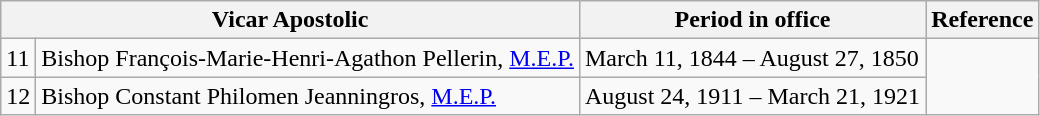<table class="wikitable">
<tr>
<th colspan="2">Vicar Apostolic</th>
<th>Period in office</th>
<th>Reference</th>
</tr>
<tr>
<td>11</td>
<td>Bishop François-Marie-Henri-Agathon Pellerin, <a href='#'>M.E.P.</a></td>
<td>March 11, 1844 – August 27, 1850</td>
<td rowspan=2></td>
</tr>
<tr>
<td>12</td>
<td>Bishop Constant Philomen Jeanningros, <a href='#'>M.E.P.</a></td>
<td>August 24, 1911 – March 21, 1921</td>
</tr>
</table>
